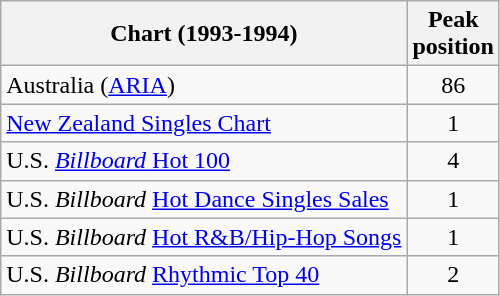<table class="wikitable sortable">
<tr>
<th align="left">Chart (1993-1994)</th>
<th align="center">Peak<br>position</th>
</tr>
<tr>
<td>Australia (<a href='#'>ARIA</a>)</td>
<td align="center">86</td>
</tr>
<tr>
<td><a href='#'>New Zealand Singles Chart</a></td>
<td align="center">1</td>
</tr>
<tr>
<td>U.S. <a href='#'><em>Billboard</em> Hot 100</a></td>
<td align="center">4</td>
</tr>
<tr>
<td>U.S. <em>Billboard</em> <a href='#'>Hot Dance Singles Sales</a></td>
<td align="center">1</td>
</tr>
<tr>
<td>U.S. <em>Billboard</em> <a href='#'>Hot R&B/Hip-Hop Songs</a></td>
<td align="center">1</td>
</tr>
<tr>
<td>U.S. <em>Billboard</em> <a href='#'>Rhythmic Top 40</a></td>
<td align="center">2</td>
</tr>
</table>
